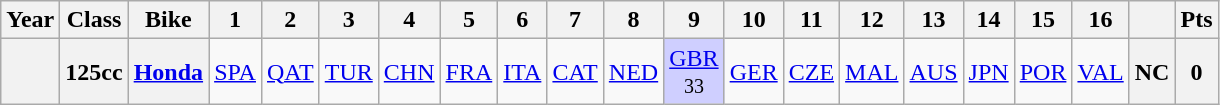<table class="wikitable" style="text-align:center">
<tr>
<th>Year</th>
<th>Class</th>
<th>Bike</th>
<th>1</th>
<th>2</th>
<th>3</th>
<th>4</th>
<th>5</th>
<th>6</th>
<th>7</th>
<th>8</th>
<th>9</th>
<th>10</th>
<th>11</th>
<th>12</th>
<th>13</th>
<th>14</th>
<th>15</th>
<th>16</th>
<th></th>
<th>Pts</th>
</tr>
<tr>
<th align="left"></th>
<th align="left">125cc</th>
<th align="left"><a href='#'>Honda</a></th>
<td><a href='#'>SPA</a></td>
<td><a href='#'>QAT</a></td>
<td><a href='#'>TUR</a></td>
<td><a href='#'>CHN</a></td>
<td><a href='#'>FRA</a></td>
<td><a href='#'>ITA</a></td>
<td><a href='#'>CAT</a></td>
<td><a href='#'>NED</a></td>
<td style="background:#cfcfff;"><a href='#'>GBR</a><br><small>33</small></td>
<td><a href='#'>GER</a></td>
<td><a href='#'>CZE</a></td>
<td><a href='#'>MAL</a></td>
<td><a href='#'>AUS</a></td>
<td><a href='#'>JPN</a></td>
<td><a href='#'>POR</a></td>
<td><a href='#'>VAL</a></td>
<th>NC</th>
<th>0</th>
</tr>
</table>
